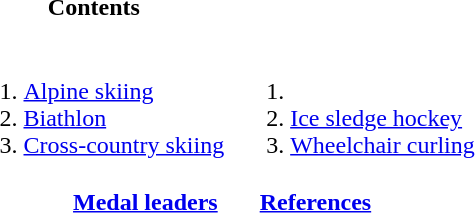<table id="toc" class="toc" summary="Contents">
<tr>
<td align="center"><strong>Contents</strong></td>
</tr>
<tr>
<td><br><ol><li><a href='#'>Alpine skiing</a></li><li><a href='#'>Biathlon</a></li><li><a href='#'>Cross-country skiing</a></li></ol></td>
<td valign=top><br><ol><li><li><a href='#'>Ice sledge hockey</a></li><li><a href='#'>Wheelchair curling</a></li></ol></td>
<td valign=top></td>
</tr>
<tr>
<td align=center colspan=3><strong><a href='#'>Medal leaders</a></strong>       <strong><a href='#'>References</a></strong></td>
</tr>
</table>
